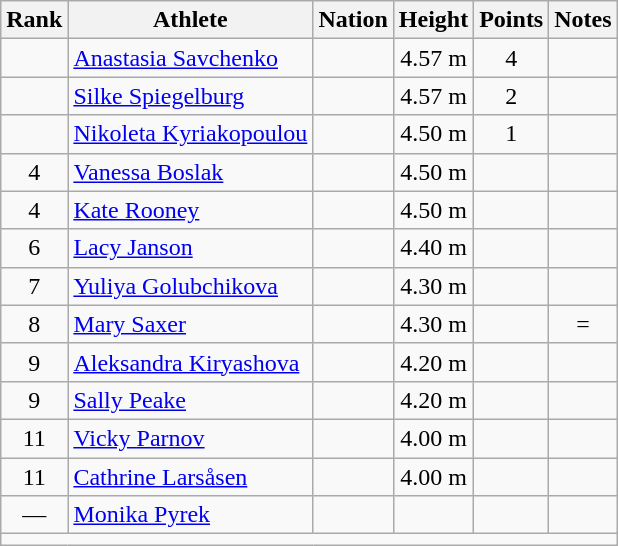<table class="wikitable mw-datatable sortable" style="text-align:center;">
<tr>
<th>Rank</th>
<th>Athlete</th>
<th>Nation</th>
<th>Height</th>
<th>Points</th>
<th>Notes</th>
</tr>
<tr>
<td></td>
<td align=left><a href='#'>Anastasia Savchenko</a></td>
<td align=left></td>
<td>4.57 m</td>
<td>4</td>
<td></td>
</tr>
<tr>
<td></td>
<td align=left><a href='#'>Silke Spiegelburg</a></td>
<td align=left></td>
<td>4.57 m</td>
<td>2</td>
<td></td>
</tr>
<tr>
<td></td>
<td align=left><a href='#'>Nikoleta Kyriakopoulou</a></td>
<td align=left></td>
<td>4.50 m</td>
<td>1</td>
<td></td>
</tr>
<tr>
<td>4</td>
<td align=left><a href='#'>Vanessa Boslak</a></td>
<td align=left></td>
<td>4.50 m</td>
<td></td>
<td></td>
</tr>
<tr>
<td>4</td>
<td align=left><a href='#'>Kate Rooney</a></td>
<td align=left></td>
<td>4.50 m</td>
<td></td>
<td></td>
</tr>
<tr>
<td>6</td>
<td align=left><a href='#'>Lacy Janson</a></td>
<td align=left></td>
<td>4.40 m</td>
<td></td>
<td></td>
</tr>
<tr>
<td>7</td>
<td align=left><a href='#'>Yuliya Golubchikova</a></td>
<td align=left></td>
<td>4.30 m</td>
<td></td>
<td></td>
</tr>
<tr>
<td>8</td>
<td align=left><a href='#'>Mary Saxer</a></td>
<td align=left></td>
<td>4.30 m</td>
<td></td>
<td>=</td>
</tr>
<tr>
<td>9</td>
<td align=left><a href='#'>Aleksandra Kiryashova</a></td>
<td align=left></td>
<td>4.20 m</td>
<td></td>
<td></td>
</tr>
<tr>
<td>9</td>
<td align=left><a href='#'>Sally Peake</a></td>
<td align=left></td>
<td>4.20 m</td>
<td></td>
<td></td>
</tr>
<tr>
<td>11</td>
<td align=left><a href='#'>Vicky Parnov</a></td>
<td align=left></td>
<td>4.00 m</td>
<td></td>
<td></td>
</tr>
<tr>
<td>11</td>
<td align=left><a href='#'>Cathrine Larsåsen</a></td>
<td align=left></td>
<td>4.00 m</td>
<td></td>
<td></td>
</tr>
<tr>
<td>—</td>
<td align=left><a href='#'>Monika Pyrek</a></td>
<td align=left></td>
<td></td>
<td></td>
<td></td>
</tr>
<tr class="sortbottom">
<td colspan=6></td>
</tr>
</table>
